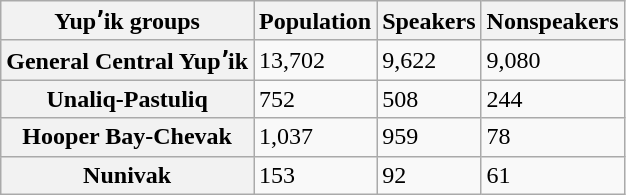<table class="wikitable">
<tr>
<th scope="col">Yupʼik groups</th>
<th scope="col">Population</th>
<th scope="col">Speakers</th>
<th scope="col">Nonspeakers</th>
</tr>
<tr>
<th scope="row">General Central Yupʼik</th>
<td>13,702</td>
<td>9,622</td>
<td>9,080</td>
</tr>
<tr>
<th scope="row">Unaliq-Pastuliq</th>
<td>752</td>
<td>508</td>
<td>244</td>
</tr>
<tr>
<th scope="row">Hooper Bay-Chevak</th>
<td>1,037</td>
<td>959</td>
<td>78</td>
</tr>
<tr>
<th scope="row">Nunivak</th>
<td>153</td>
<td>92</td>
<td>61</td>
</tr>
</table>
